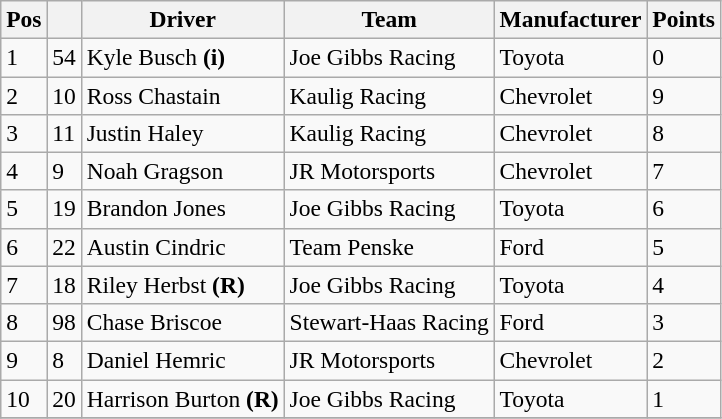<table class="wikitable" style="font-size:98%">
<tr>
<th>Pos</th>
<th></th>
<th>Driver</th>
<th>Team</th>
<th>Manufacturer</th>
<th>Points</th>
</tr>
<tr>
<td>1</td>
<td>54</td>
<td>Kyle Busch <strong>(i)</strong></td>
<td>Joe Gibbs Racing</td>
<td>Toyota</td>
<td>0</td>
</tr>
<tr>
<td>2</td>
<td>10</td>
<td>Ross Chastain</td>
<td>Kaulig Racing</td>
<td>Chevrolet</td>
<td>9</td>
</tr>
<tr>
<td>3</td>
<td>11</td>
<td>Justin Haley</td>
<td>Kaulig Racing</td>
<td>Chevrolet</td>
<td>8</td>
</tr>
<tr>
<td>4</td>
<td>9</td>
<td>Noah Gragson</td>
<td>JR Motorsports</td>
<td>Chevrolet</td>
<td>7</td>
</tr>
<tr>
<td>5</td>
<td>19</td>
<td>Brandon Jones</td>
<td>Joe Gibbs Racing</td>
<td>Toyota</td>
<td>6</td>
</tr>
<tr>
<td>6</td>
<td>22</td>
<td>Austin Cindric</td>
<td>Team Penske</td>
<td>Ford</td>
<td>5</td>
</tr>
<tr>
<td>7</td>
<td>18</td>
<td>Riley Herbst <strong>(R)</strong></td>
<td>Joe Gibbs Racing</td>
<td>Toyota</td>
<td>4</td>
</tr>
<tr>
<td>8</td>
<td>98</td>
<td>Chase Briscoe</td>
<td>Stewart-Haas Racing</td>
<td>Ford</td>
<td>3</td>
</tr>
<tr>
<td>9</td>
<td>8</td>
<td>Daniel Hemric</td>
<td>JR Motorsports</td>
<td>Chevrolet</td>
<td>2</td>
</tr>
<tr>
<td>10</td>
<td>20</td>
<td>Harrison Burton <strong>(R)</strong></td>
<td>Joe Gibbs Racing</td>
<td>Toyota</td>
<td>1</td>
</tr>
<tr>
</tr>
</table>
